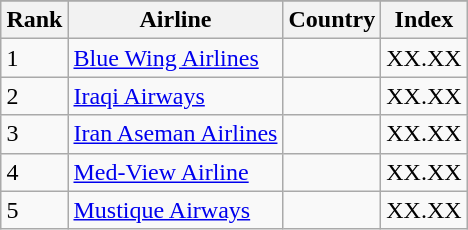<table class="wikitable" style="margin:1em auto;">
<tr>
</tr>
<tr>
<th>Rank</th>
<th>Airline</th>
<th>Country</th>
<th>Index</th>
</tr>
<tr>
<td>1</td>
<td><a href='#'>Blue Wing Airlines</a></td>
<td></td>
<td>XX.XX</td>
</tr>
<tr>
<td>2</td>
<td><a href='#'>Iraqi Airways</a></td>
<td></td>
<td>XX.XX</td>
</tr>
<tr>
<td>3</td>
<td><a href='#'>Iran Aseman Airlines</a></td>
<td></td>
<td>XX.XX</td>
</tr>
<tr>
<td>4</td>
<td><a href='#'>Med-View Airline</a></td>
<td></td>
<td>XX.XX</td>
</tr>
<tr>
<td>5</td>
<td><a href='#'>Mustique Airways</a></td>
<td></td>
<td>XX.XX</td>
</tr>
</table>
